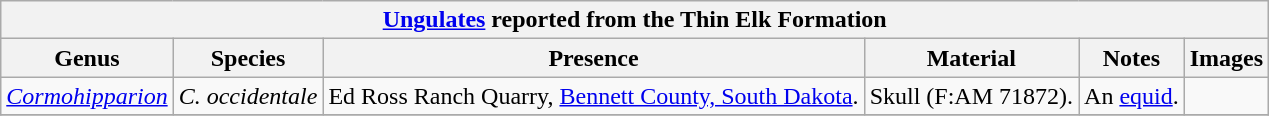<table class="wikitable" align="center">
<tr>
<th colspan="6" align="center"><strong><a href='#'>Ungulates</a> reported from the Thin Elk Formation</strong></th>
</tr>
<tr>
<th>Genus</th>
<th>Species</th>
<th>Presence</th>
<th><strong>Material</strong></th>
<th>Notes</th>
<th>Images</th>
</tr>
<tr>
<td><em><a href='#'>Cormohipparion</a></em></td>
<td><em>C. occidentale</em></td>
<td>Ed Ross Ranch Quarry, <a href='#'>Bennett County, South Dakota</a>.</td>
<td>Skull (F:AM 71872).</td>
<td>An <a href='#'>equid</a>.</td>
<td></td>
</tr>
<tr>
</tr>
</table>
